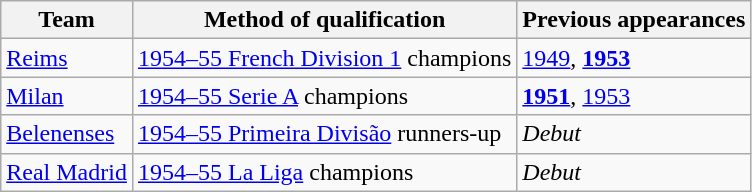<table class="wikitable">
<tr>
<th>Team</th>
<th>Method of qualification</th>
<th>Previous appearances</th>
</tr>
<tr>
<td> <a href='#'>Reims</a></td>
<td><a href='#'>1954–55 French Division 1</a> champions</td>
<td><a href='#'>1949</a>, <strong><a href='#'>1953</a></strong></td>
</tr>
<tr>
<td> <a href='#'>Milan</a></td>
<td><a href='#'>1954–55 Serie A</a> champions</td>
<td><strong><a href='#'>1951</a></strong>, <a href='#'>1953</a></td>
</tr>
<tr>
<td> <a href='#'>Belenenses</a></td>
<td><a href='#'>1954–55 Primeira Divisão</a> runners-up</td>
<td><em>Debut</em></td>
</tr>
<tr>
<td> <a href='#'>Real Madrid</a></td>
<td><a href='#'>1954–55 La Liga</a> champions</td>
<td><em>Debut</em></td>
</tr>
</table>
